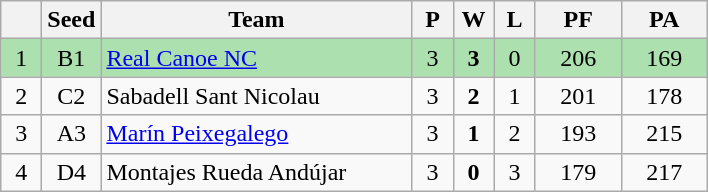<table class="wikitable" style="text-align:center">
<tr>
<th width=20></th>
<th>Seed</th>
<th width=200>Team</th>
<th width=20>P</th>
<th width=20>W</th>
<th width=20>L</th>
<th width=50>PF</th>
<th width=50>PA</th>
</tr>
<tr bgcolor=ACE1AF>
<td>1</td>
<td>B1</td>
<td align=left><a href='#'>Real Canoe NC</a></td>
<td>3</td>
<td><strong>3</strong></td>
<td>0</td>
<td>206</td>
<td>169</td>
</tr>
<tr>
<td>2</td>
<td>C2</td>
<td align=left>Sabadell Sant Nicolau</td>
<td>3</td>
<td><strong>2</strong></td>
<td>1</td>
<td>201</td>
<td>178</td>
</tr>
<tr>
<td>3</td>
<td>A3</td>
<td align=left><a href='#'>Marín Peixegalego</a></td>
<td>3</td>
<td><strong>1</strong></td>
<td>2</td>
<td>193</td>
<td>215</td>
</tr>
<tr>
<td>4</td>
<td>D4</td>
<td align=left>Montajes Rueda Andújar</td>
<td>3</td>
<td><strong>0</strong></td>
<td>3</td>
<td>179</td>
<td>217</td>
</tr>
</table>
